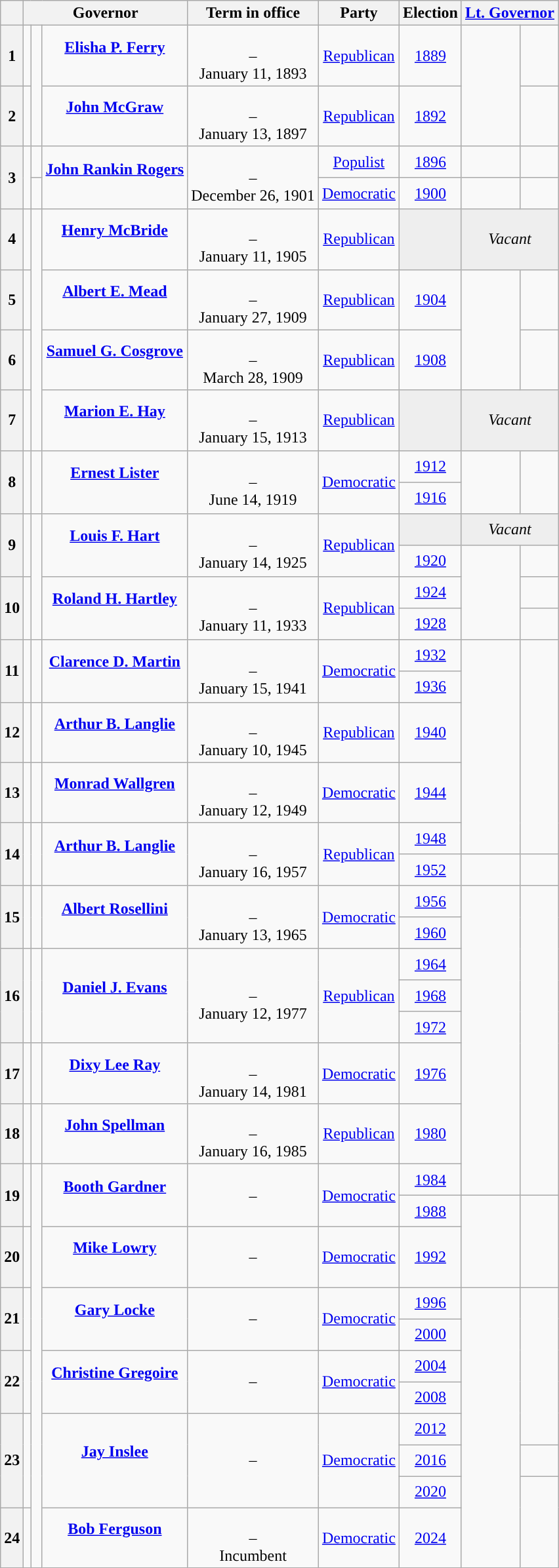<table class="wikitable sortable mw-collapsible sticky-header-multi" style="text-align:center;">
<tr>
<th scope="col" data-sort-type="number"></th>
<th scope="colgroup" colspan="3">Governor</th>
<th scope="col">Term in office</th>
<th scope="col">Party</th>
<th scope="col">Election</th>
<th scope="colgroup" colspan="2"><a href='#'>Lt. Governor</a></th>
</tr>
<tr style="height:2em;">
<th scope="row">1</th>
<td data-sort-value="Ferry, Elisha"></td>
<td rowspan="2" style="background: "> </td>
<td><strong><a href='#'>Elisha P. Ferry</a></strong><br><br></td>
<td><br>–<br>January 11, 1893<br></td>
<td><a href='#'>Republican</a></td>
<td><a href='#'>1889</a></td>
<td rowspan="2" style="background: "> </td>
<td></td>
</tr>
<tr style="height:2em;">
<th scope="row">2</th>
<td data-sort-value="McGraw, John"></td>
<td><strong><a href='#'>John McGraw</a></strong><br><br></td>
<td><br>–<br>January 13, 1897<br></td>
<td><a href='#'>Republican</a></td>
<td><a href='#'>1892</a></td>
<td></td>
</tr>
<tr style="height:2em;">
<th rowspan="2" scope="rowgroup">3</th>
<td rowspan="2" data-sort-value="Rogers, John"></td>
<td style="color:inherit;background: "></td>
<td rowspan="2"><strong><a href='#'>John Rankin Rogers</a></strong><br><br></td>
<td rowspan="2"><br>–<br>December 26, 1901<br></td>
<td><a href='#'>Populist</a></td>
<td><a href='#'>1896</a></td>
<td style="color:inherit;background: "></td>
<td></td>
</tr>
<tr style="height:2em;">
<td style="color:inherit;background: "></td>
<td><a href='#'>Democratic</a></td>
<td><a href='#'>1900</a></td>
<td style="color:inherit;background: "></td>
<td></td>
</tr>
<tr style="height:2em;">
<th scope="row">4</th>
<td data-sort-value="McBride, Henry"></td>
<td rowspan="4" style="color:inherit;background: "></td>
<td><strong><a href='#'>Henry McBride</a></strong><br><br></td>
<td><br>–<br>January 11, 1905<br></td>
<td><a href='#'>Republican</a></td>
<td style="background:#EEEEEE;"></td>
<td colspan="2" style="background:#EEEEEE;"><em>Vacant</em></td>
</tr>
<tr style="height:2em;">
<th scope="row">5</th>
<td data-sort-value="Mead, Albert"></td>
<td><strong><a href='#'>Albert E. Mead</a></strong><br><br></td>
<td><br>–<br>January 27, 1909<br></td>
<td><a href='#'>Republican</a></td>
<td><a href='#'>1904</a></td>
<td rowspan="2" style="color:inherit;background: "></td>
<td></td>
</tr>
<tr style="height:2em;">
<th scope="row">6</th>
<td data-sort-value="Cosgrove, Samuel"></td>
<td><strong><a href='#'>Samuel G. Cosgrove</a></strong><br><br></td>
<td><br>–<br>March 28, 1909<br></td>
<td><a href='#'>Republican</a></td>
<td><a href='#'>1908</a></td>
<td></td>
</tr>
<tr style="height:2em;">
<th scope="row">7</th>
<td data-sort-value="Hay, Marion"></td>
<td><strong><a href='#'>Marion E. Hay</a></strong><br><br></td>
<td><br>–<br>January 15, 1913<br></td>
<td><a href='#'>Republican</a></td>
<td style="background:#EEEEEE;"></td>
<td colspan="2" style="background:#EEEEEE;"><em>Vacant</em></td>
</tr>
<tr style="height:2em;">
<th rowspan="2" scope="rowgroup">8</th>
<td rowspan="2" data-sort-value="Lister, Ernest"></td>
<td rowspan="2" style="color:inherit;background: "></td>
<td rowspan="2"><strong><a href='#'>Ernest Lister</a></strong><br><br></td>
<td rowspan="2"><br>–<br>June 14, 1919<br></td>
<td rowspan="2"><a href='#'>Democratic</a></td>
<td><a href='#'>1912</a></td>
<td rowspan="2" style="color:inherit;background: "></td>
<td rowspan="2"></td>
</tr>
<tr style="height:2em;">
<td><a href='#'>1916</a></td>
</tr>
<tr style="height:2em;">
<th rowspan="2" scope="rowgroup">9</th>
<td rowspan="2" data-sort-value="Hart, Louis"></td>
<td rowspan="4" style="color:inherit;background: "></td>
<td rowspan="2"><strong><a href='#'>Louis F. Hart</a></strong><br><br></td>
<td rowspan="2"><br>–<br>January 14, 1925<br></td>
<td rowspan="2"><a href='#'>Republican</a></td>
<td style="background:#EEEEEE;"></td>
<td colspan="2" style="background:#EEEEEE;"><em>Vacant</em></td>
</tr>
<tr style="height:2em;">
<td><a href='#'>1920</a></td>
<td rowspan="3" style="color:inherit;background: "></td>
<td></td>
</tr>
<tr style="height:2em;">
<th rowspan="2" scope="rowgroup">10</th>
<td rowspan="2" data-sort-value="Hartley, Roland"></td>
<td rowspan="2"><strong><a href='#'>Roland H. Hartley</a></strong><br><br></td>
<td rowspan="2"><br>–<br>January 11, 1933<br></td>
<td rowspan="2"><a href='#'>Republican</a></td>
<td><a href='#'>1924</a></td>
<td></td>
</tr>
<tr style="height:2em;">
<td><a href='#'>1928</a></td>
<td></td>
</tr>
<tr style="height:2em;">
<th rowspan="2" scope="rowgroup">11</th>
<td rowspan="2" data-sort-value="Martin, Clarence"></td>
<td rowspan="2" style="color:inherit;background: "></td>
<td rowspan="2"><strong><a href='#'>Clarence D. Martin</a></strong><br><br></td>
<td rowspan="2"><br>–<br>January 15, 1941<br></td>
<td rowspan="2"><a href='#'>Democratic</a></td>
<td><a href='#'>1932</a></td>
<td rowspan="5" style="color:inherit;background: "></td>
<td rowspan="5"></td>
</tr>
<tr style="height:2em;">
<td><a href='#'>1936</a></td>
</tr>
<tr style="height:2em;">
<th scope="row">12</th>
<td data-sort-value="Langlie, Arthur"></td>
<td style="color:inherit;background: "></td>
<td><strong><a href='#'>Arthur B. Langlie</a></strong><br><br></td>
<td><br>–<br>January 10, 1945<br></td>
<td><a href='#'>Republican</a></td>
<td><a href='#'>1940</a></td>
</tr>
<tr style="height:2em;">
<th scope="row">13</th>
<td data-sort-value="Wallgren, Monrad"></td>
<td style="color:inherit;background: "></td>
<td><strong><a href='#'>Monrad Wallgren</a></strong><br><br></td>
<td><br>–<br>January 12, 1949<br></td>
<td><a href='#'>Democratic</a></td>
<td><a href='#'>1944</a></td>
</tr>
<tr style="height:2em;">
<th rowspan="2" scope="rowgroup">14</th>
<td rowspan="2" data-sort-value="Langlie, Arthur"></td>
<td rowspan="2" style="color:inherit;background: "></td>
<td rowspan="2"><strong><a href='#'>Arthur B. Langlie</a></strong><br><br></td>
<td rowspan="2"><br>–<br>January 16, 1957<br></td>
<td rowspan="2"><a href='#'>Republican</a></td>
<td><a href='#'>1948</a></td>
</tr>
<tr style="height:2em;">
<td><a href='#'>1952</a></td>
<td style="color:inherit;background: "></td>
<td></td>
</tr>
<tr style="height:2em;">
<th rowspan="2" scope="rowgroup">15</th>
<td rowspan="2" data-sort-value="Rosellini, Albert"></td>
<td rowspan="2" style="color:inherit;background: "></td>
<td rowspan="2"><strong><a href='#'>Albert Rosellini</a></strong><br><br></td>
<td rowspan="2"><br>–<br>January 13, 1965<br></td>
<td rowspan="2"><a href='#'>Democratic</a></td>
<td><a href='#'>1956</a></td>
<td rowspan="8" style="color:inherit;background: "></td>
<td rowspan="8"></td>
</tr>
<tr style="height:2em;">
<td><a href='#'>1960</a></td>
</tr>
<tr style="height:2em;">
<th rowspan="3" scope="rowgroup">16</th>
<td rowspan="3" data-sort-value="Evans, Daniel"></td>
<td rowspan="3" style="color:inherit;background: "></td>
<td rowspan="3"><strong><a href='#'>Daniel J. Evans</a></strong><br><br></td>
<td rowspan="3"><br>–<br>January 12, 1977<br></td>
<td rowspan="3"><a href='#'>Republican</a></td>
<td><a href='#'>1964</a></td>
</tr>
<tr style="height:2em;">
<td><a href='#'>1968</a></td>
</tr>
<tr style="height:2em;">
<td><a href='#'>1972</a></td>
</tr>
<tr style="height:2em;">
<th scope="row">17</th>
<td data-sort-value="Ray, Dixy"></td>
<td style="color:inherit;background: "></td>
<td><strong><a href='#'>Dixy Lee Ray</a></strong><br><br></td>
<td><br>–<br>January 14, 1981<br></td>
<td><a href='#'>Democratic</a></td>
<td><a href='#'>1976</a></td>
</tr>
<tr style="height:2em;">
<th scope="row">18</th>
<td data-sort-value="Spellman, John"></td>
<td style="color:inherit;background: "></td>
<td><strong><a href='#'>John Spellman</a></strong><br><br></td>
<td><br>–<br>January 16, 1985<br></td>
<td><a href='#'>Republican</a></td>
<td><a href='#'>1980</a></td>
</tr>
<tr style="height:2em;">
<th rowspan="2" scope="rowgroup">19</th>
<td rowspan="2" data-sort-value="Gardner, Booth"></td>
<td rowspan="11" style="color:inherit;background: "></td>
<td rowspan="2"><strong><a href='#'>Booth Gardner</a></strong><br><br></td>
<td rowspan="2"><br>–<br><br></td>
<td rowspan="2"><a href='#'>Democratic</a></td>
<td><a href='#'>1984</a></td>
</tr>
<tr style="height:2em;">
<td><a href='#'>1988</a></td>
<td rowspan="2" style="color:inherit;background: "></td>
<td rowspan="2"></td>
</tr>
<tr style="height:2em;">
<th scope="row">20</th>
<td data-sort-value="Lowry, Mike"></td>
<td><strong><a href='#'>Mike Lowry</a></strong><br><br></td>
<td><br>–<br><br></td>
<td><a href='#'>Democratic</a></td>
<td><a href='#'>1992</a></td>
</tr>
<tr style="height:2em;">
<th rowspan="2" scope="rowgroup">21</th>
<td rowspan="2" data-sort-value="Locke, Gary"></td>
<td rowspan="2"><strong><a href='#'>Gary Locke</a></strong><br><br></td>
<td rowspan="2"><br>–<br><br></td>
<td rowspan="2"><a href='#'>Democratic</a></td>
<td><a href='#'>1996</a></td>
<td rowspan="8" style="color:inherit;background: "></td>
<td rowspan="5"></td>
</tr>
<tr style="height:2em;">
<td><a href='#'>2000</a></td>
</tr>
<tr style="height:2em;">
<th rowspan="2" scope="rowgroup">22</th>
<td rowspan="2" data-sort-value="Gregoire, Christine"></td>
<td rowspan="2"><strong><a href='#'>Christine Gregoire</a></strong><br><br></td>
<td rowspan="2"><br>–<br><br></td>
<td rowspan="2"><a href='#'>Democratic</a></td>
<td><a href='#'>2004</a></td>
</tr>
<tr style="height:2em;">
<td><a href='#'>2008</a></td>
</tr>
<tr style="height:2em;">
<th rowspan="3" scope="rowgroup">23</th>
<td rowspan="3" data-sort-value="Inslee, Jay"></td>
<td rowspan="3"><strong><a href='#'>Jay Inslee</a></strong><br><br></td>
<td rowspan="3"><br>–<br><br></td>
<td rowspan="3"><a href='#'>Democratic</a></td>
<td><a href='#'>2012</a></td>
</tr>
<tr style="height:2em;">
<td><a href='#'>2016</a></td>
<td></td>
</tr>
<tr style="height:2em;">
<td><a href='#'>2020</a></td>
<td rowspan="2"></td>
</tr>
<tr style="height:2em;">
<th scope="row">24</th>
<td data-sort-value="Ferguson, Bob"></td>
<td><strong><a href='#'>Bob Ferguson</a></strong><br><br></td>
<td><br>–<br>Incumbent</td>
<td><a href='#'>Democratic</a></td>
<td><a href='#'>2024</a></td>
</tr>
</table>
